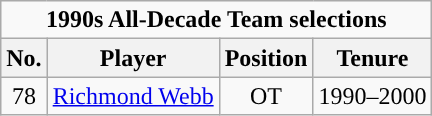<table class="wikitable" style="text-align:center">
<tr>
<td colspan="4"><strong>1990s All-Decade Team selections</strong></td>
</tr>
<tr>
<th>No.</th>
<th>Player</th>
<th>Position</th>
<th>Tenure</th>
</tr>
<tr>
<td>78</td>
<td><a href='#'>Richmond Webb</a></td>
<td>OT</td>
<td>1990–2000</td>
</tr>
</table>
